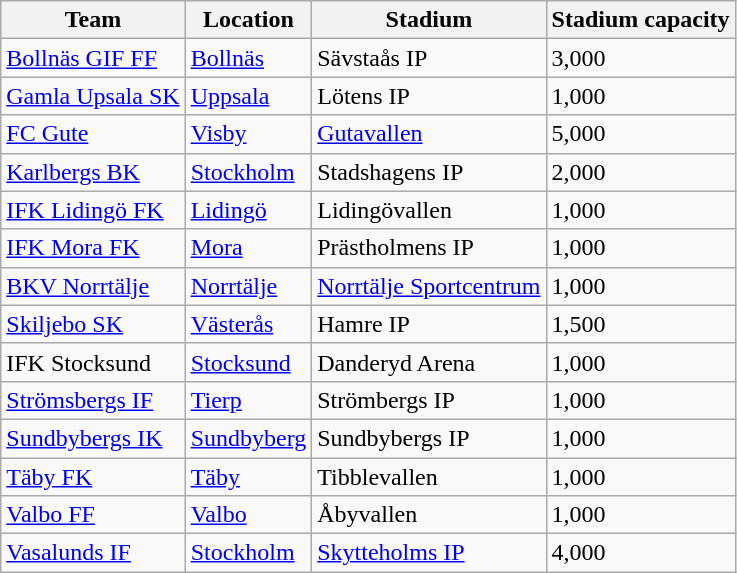<table class="wikitable sortable" border="1">
<tr>
<th>Team</th>
<th>Location</th>
<th>Stadium</th>
<th>Stadium capacity</th>
</tr>
<tr>
<td><a href='#'>Bollnäs GIF FF</a></td>
<td><a href='#'>Bollnäs</a></td>
<td>Sävstaås IP</td>
<td>3,000</td>
</tr>
<tr>
<td><a href='#'>Gamla Upsala SK</a></td>
<td><a href='#'>Uppsala</a></td>
<td>Lötens IP</td>
<td>1,000</td>
</tr>
<tr>
<td><a href='#'>FC Gute</a></td>
<td><a href='#'>Visby</a></td>
<td><a href='#'>Gutavallen</a></td>
<td>5,000</td>
</tr>
<tr>
<td><a href='#'>Karlbergs BK</a></td>
<td><a href='#'>Stockholm</a></td>
<td>Stadshagens IP</td>
<td>2,000</td>
</tr>
<tr>
<td><a href='#'>IFK Lidingö FK</a></td>
<td><a href='#'>Lidingö</a></td>
<td>Lidingövallen</td>
<td>1,000</td>
</tr>
<tr>
<td><a href='#'>IFK Mora FK</a></td>
<td><a href='#'>Mora</a></td>
<td>Prästholmens IP</td>
<td>1,000</td>
</tr>
<tr>
<td><a href='#'>BKV Norrtälje</a></td>
<td><a href='#'>Norrtälje</a></td>
<td><a href='#'>Norrtälje Sportcentrum</a></td>
<td>1,000</td>
</tr>
<tr>
<td><a href='#'>Skiljebo SK</a></td>
<td><a href='#'>Västerås</a></td>
<td>Hamre IP</td>
<td>1,500</td>
</tr>
<tr>
<td>IFK Stocksund</td>
<td><a href='#'>Stocksund</a></td>
<td>Danderyd Arena</td>
<td>1,000</td>
</tr>
<tr>
<td><a href='#'>Strömsbergs IF</a></td>
<td><a href='#'>Tierp</a></td>
<td>Strömbergs IP</td>
<td>1,000</td>
</tr>
<tr>
<td><a href='#'>Sundbybergs IK</a></td>
<td><a href='#'>Sundbyberg</a></td>
<td>Sundbybergs IP</td>
<td>1,000</td>
</tr>
<tr>
<td><a href='#'>Täby FK</a></td>
<td><a href='#'>Täby</a></td>
<td>Tibblevallen</td>
<td>1,000</td>
</tr>
<tr>
<td><a href='#'>Valbo FF</a></td>
<td><a href='#'>Valbo</a></td>
<td>Åbyvallen</td>
<td>1,000</td>
</tr>
<tr>
<td><a href='#'>Vasalunds IF</a></td>
<td><a href='#'>Stockholm</a></td>
<td><a href='#'>Skytteholms IP</a></td>
<td>4,000</td>
</tr>
</table>
